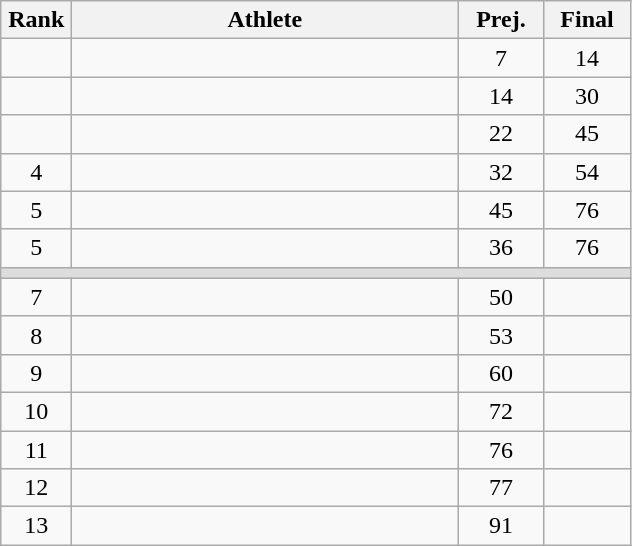<table class=wikitable style="text-align:center">
<tr>
<th width=40>Rank</th>
<th width=250>Athlete</th>
<th width=50>Prej.</th>
<th width=50>Final</th>
</tr>
<tr>
<td></td>
<td align=left></td>
<td>7</td>
<td>14</td>
</tr>
<tr>
<td></td>
<td align=left></td>
<td>14</td>
<td>30</td>
</tr>
<tr>
<td></td>
<td align=left></td>
<td>22</td>
<td>45</td>
</tr>
<tr>
<td>4</td>
<td align=left></td>
<td>32</td>
<td>54</td>
</tr>
<tr>
<td>5</td>
<td align=left></td>
<td>45</td>
<td>76</td>
</tr>
<tr>
<td>5</td>
<td align=left></td>
<td>36</td>
<td>76</td>
</tr>
<tr bgcolor=#DDDDDD>
<td colspan=4></td>
</tr>
<tr>
<td>7</td>
<td align=left></td>
<td>50</td>
<td></td>
</tr>
<tr>
<td>8</td>
<td align=left></td>
<td>53</td>
<td></td>
</tr>
<tr>
<td>9</td>
<td align=left></td>
<td>60</td>
<td></td>
</tr>
<tr>
<td>10</td>
<td align=left></td>
<td>72</td>
<td></td>
</tr>
<tr>
<td>11</td>
<td align=left></td>
<td>76</td>
<td></td>
</tr>
<tr>
<td>12</td>
<td align=left></td>
<td>77</td>
<td></td>
</tr>
<tr>
<td>13</td>
<td align=left></td>
<td>91</td>
<td></td>
</tr>
</table>
